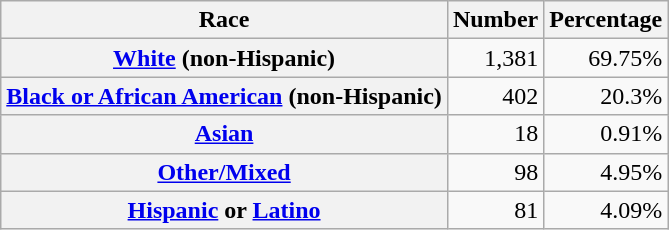<table class="wikitable" style="text-align:right">
<tr>
<th scope="col">Race</th>
<th scope="col">Number</th>
<th scope="col">Percentage</th>
</tr>
<tr>
<th scope="row"><a href='#'>White</a> (non-Hispanic)</th>
<td>1,381</td>
<td>69.75%</td>
</tr>
<tr>
<th scope="row"><a href='#'>Black or African American</a> (non-Hispanic)</th>
<td>402</td>
<td>20.3%</td>
</tr>
<tr>
<th scope="row"><a href='#'>Asian</a></th>
<td>18</td>
<td>0.91%</td>
</tr>
<tr>
<th scope="row"><a href='#'>Other/Mixed</a></th>
<td>98</td>
<td>4.95%</td>
</tr>
<tr>
<th scope="row"><a href='#'>Hispanic</a> or <a href='#'>Latino</a></th>
<td>81</td>
<td>4.09%</td>
</tr>
</table>
